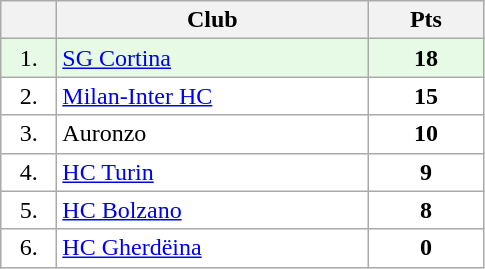<table class="wikitable">
<tr>
<th width="30"></th>
<th width="200">Club</th>
<th width="70">Pts</th>
</tr>
<tr bgcolor="#e6fae6" align="center">
<td>1.</td>
<td align="left"><a href='#'>SG Cortina</a></td>
<td><strong>18</strong></td>
</tr>
<tr bgcolor="#FFFFFF" align="center">
<td>2.</td>
<td align="left"><a href='#'>Milan-Inter HC</a></td>
<td><strong>15</strong></td>
</tr>
<tr bgcolor="#FFFFFF" align="center">
<td>3.</td>
<td align="left">Auronzo</td>
<td><strong>10</strong></td>
</tr>
<tr bgcolor="#FFFFFF" align="center">
<td>4.</td>
<td align="left"><a href='#'>HC Turin</a></td>
<td><strong>9</strong></td>
</tr>
<tr bgcolor="#FFFFFF" align="center">
<td>5.</td>
<td align="left"><a href='#'>HC Bolzano</a></td>
<td><strong>8</strong></td>
</tr>
<tr bgcolor="#FFFFFF" align="center">
<td>6.</td>
<td align="left"><a href='#'>HC Gherdëina</a></td>
<td><strong>0</strong></td>
</tr>
</table>
